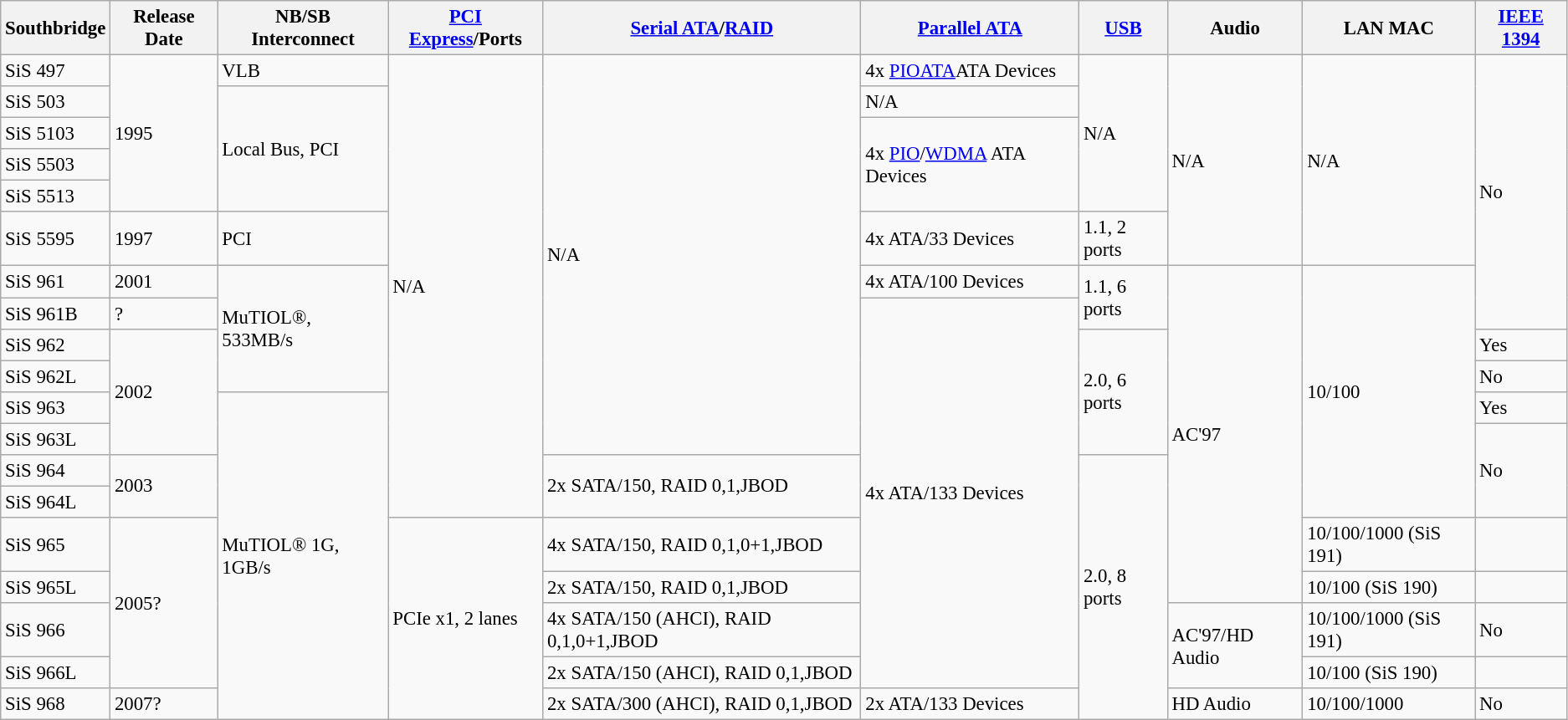<table class="wikitable" style="font-size: 95%;">
<tr>
<th>Southbridge</th>
<th>Release Date</th>
<th>NB/SB Interconnect</th>
<th><a href='#'>PCI Express</a>/Ports</th>
<th><a href='#'>Serial ATA</a>/<a href='#'>RAID</a></th>
<th><a href='#'>Parallel ATA</a></th>
<th><a href='#'>USB</a></th>
<th>Audio</th>
<th>LAN MAC</th>
<th><a href='#'>IEEE 1394</a></th>
</tr>
<tr>
<td>SiS 497</td>
<td rowspan="5">1995</td>
<td>VLB</td>
<td rowspan="14">N/A</td>
<td rowspan="12">N/A</td>
<td>4x <a href='#'>PIOATA</a>ATA Devices</td>
<td rowspan="5">N/A</td>
<td rowspan="6">N/A</td>
<td rowspan="6">N/A</td>
<td rowspan="8">No</td>
</tr>
<tr>
<td>SiS 503</td>
<td rowspan="4">Local Bus, PCI</td>
<td>N/A</td>
</tr>
<tr>
<td>SiS 5103</td>
<td rowspan="3">4x <a href='#'>PIO</a>/<a href='#'>WDMA</a> ATA Devices</td>
</tr>
<tr>
<td>SiS 5503</td>
</tr>
<tr>
<td>SiS 5513</td>
</tr>
<tr>
<td>SiS 5595</td>
<td>1997</td>
<td>PCI</td>
<td>4x ATA/33 Devices</td>
<td>1.1, 2 ports</td>
</tr>
<tr>
<td>SiS 961</td>
<td>2001</td>
<td rowspan="4">MuTIOL®, 533MB/s</td>
<td>4x ATA/100 Devices</td>
<td rowspan="2">1.1, 6 ports</td>
<td rowspan="10">AC'97</td>
<td rowspan="8">10/100</td>
</tr>
<tr>
<td>SiS 961B</td>
<td>?</td>
<td rowspan="11">4x ATA/133 Devices</td>
</tr>
<tr>
<td>SiS 962</td>
<td rowspan="4">2002</td>
<td rowspan="4">2.0, 6 ports</td>
<td>Yes</td>
</tr>
<tr>
<td>SiS 962L</td>
<td>No</td>
</tr>
<tr>
<td>SiS 963</td>
<td rowspan="9">MuTIOL® 1G, 1GB/s</td>
<td>Yes</td>
</tr>
<tr>
<td>SiS 963L</td>
<td rowspan="3">No</td>
</tr>
<tr>
<td>SiS 964</td>
<td rowspan="2">2003</td>
<td rowspan="2">2x SATA/150, RAID 0,1,JBOD</td>
<td rowspan="7">2.0, 8 ports</td>
</tr>
<tr>
<td>SiS 964L</td>
</tr>
<tr>
<td>SiS 965</td>
<td rowspan="4">2005?</td>
<td rowspan="5">PCIe x1, 2 lanes</td>
<td>4x SATA/150, RAID 0,1,0+1,JBOD</td>
<td>10/100/1000 (SiS 191)</td>
<td></td>
</tr>
<tr>
<td>SiS 965L</td>
<td>2x SATA/150, RAID 0,1,JBOD</td>
<td>10/100 (SiS 190)</td>
<td></td>
</tr>
<tr>
<td>SiS 966</td>
<td>4x SATA/150 (AHCI), RAID 0,1,0+1,JBOD</td>
<td rowspan="2">AC'97/HD Audio</td>
<td>10/100/1000 (SiS 191)</td>
<td>No</td>
</tr>
<tr>
<td>SiS 966L</td>
<td>2x SATA/150 (AHCI), RAID 0,1,JBOD</td>
<td>10/100 (SiS 190)</td>
<td></td>
</tr>
<tr>
<td>SiS 968</td>
<td>2007?</td>
<td>2x SATA/300 (AHCI), RAID 0,1,JBOD</td>
<td>2x ATA/133 Devices</td>
<td>HD Audio</td>
<td>10/100/1000</td>
<td>No</td>
</tr>
</table>
